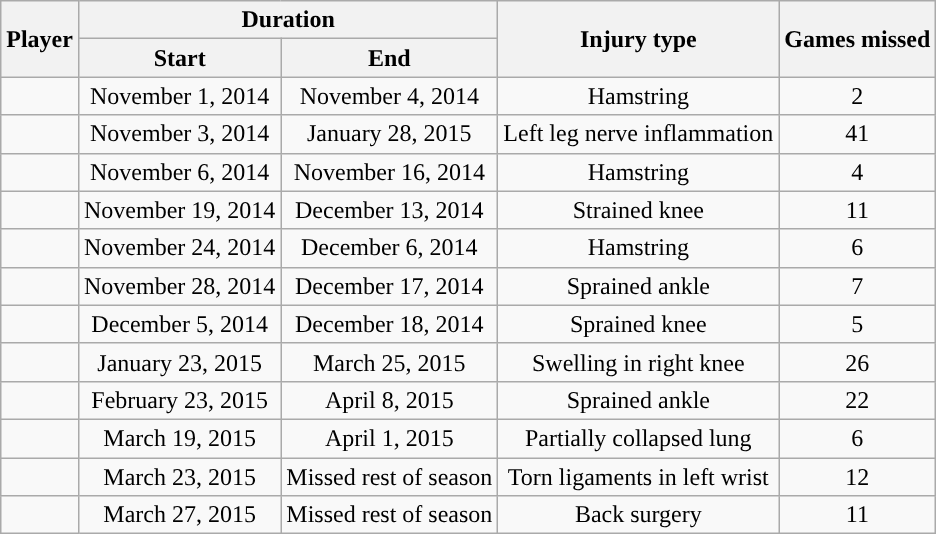<table class="wikitable sortable collapsible" style="text-align:center;">
<tr>
<th rowspan="2">Player</th>
<th colspan="2">Duration</th>
<th rowspan="2">Injury type</th>
<th rowspan="2">Games missed</th>
</tr>
<tr>
<th>Start</th>
<th>End<br></th>
</tr>
<tr>
<td></td>
<td>November 1, 2014</td>
<td>November 4, 2014</td>
<td>Hamstring</td>
<td>2</td>
</tr>
<tr>
<td></td>
<td>November 3, 2014</td>
<td>January 28, 2015</td>
<td>Left leg nerve inflammation</td>
<td>41</td>
</tr>
<tr>
<td></td>
<td>November 6, 2014</td>
<td>November 16, 2014</td>
<td>Hamstring</td>
<td>4</td>
</tr>
<tr>
<td></td>
<td>November 19, 2014</td>
<td>December 13, 2014</td>
<td>Strained knee</td>
<td>11</td>
</tr>
<tr>
<td></td>
<td>November 24, 2014</td>
<td>December 6, 2014</td>
<td>Hamstring</td>
<td>6</td>
</tr>
<tr>
<td></td>
<td>November 28, 2014</td>
<td>December 17, 2014</td>
<td>Sprained ankle</td>
<td>7</td>
</tr>
<tr>
<td></td>
<td>December 5, 2014</td>
<td>December 18, 2014</td>
<td>Sprained knee</td>
<td>5</td>
</tr>
<tr>
<td></td>
<td>January 23, 2015</td>
<td>March 25, 2015</td>
<td>Swelling in right knee</td>
<td>26</td>
</tr>
<tr>
<td></td>
<td>February 23, 2015</td>
<td>April 8, 2015</td>
<td>Sprained ankle</td>
<td>22</td>
</tr>
<tr>
<td></td>
<td>March 19, 2015</td>
<td>April 1, 2015</td>
<td>Partially collapsed lung</td>
<td>6</td>
</tr>
<tr>
<td></td>
<td>March 23, 2015</td>
<td>Missed rest of season</td>
<td>Torn ligaments in left wrist</td>
<td>12</td>
</tr>
<tr>
<td></td>
<td>March 27, 2015</td>
<td>Missed rest of season</td>
<td>Back surgery</td>
<td>11</td>
</tr>
</table>
